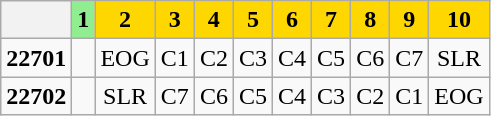<table class="wikitable plainrowheaders unsortable" style="text-align:center">
<tr>
<th></th>
<th rowspan="1" scope="col" style="background:lightgreen;">1</th>
<th rowspan="1" scope="col" style="background:#FFD700;">2</th>
<th rowspan="1" scope="col" style="background:#FFD700;">3</th>
<th rowspan="1" scope="col" style="background:#FFD700;">4</th>
<th rowspan="1" scope="col" style="background:#FFD700;">5</th>
<th rowspan="1" scope="col" style="background:#FFD700;">6</th>
<th rowspan="1" scope="col" style="background:#FFD700;">7</th>
<th rowspan="1" scope="col" style="background:#FFD700;">8</th>
<th rowspan="1" scope="col" style="background:#FFD700;">9</th>
<th rowspan="1" scope="col" style="background:#FFD700;">10</th>
</tr>
<tr>
<td><strong>22701</strong></td>
<td></td>
<td>EOG</td>
<td>C1</td>
<td>C2</td>
<td>C3</td>
<td>C4</td>
<td>C5</td>
<td>C6</td>
<td>C7</td>
<td>SLR</td>
</tr>
<tr>
<td><strong>22702</strong></td>
<td></td>
<td>SLR</td>
<td>C7</td>
<td>C6</td>
<td>C5</td>
<td>C4</td>
<td>C3</td>
<td>C2</td>
<td>C1</td>
<td>EOG</td>
</tr>
</table>
